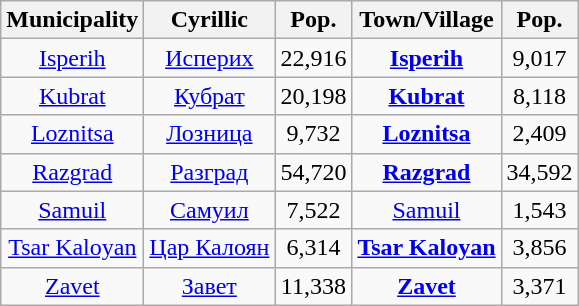<table class="wikitable sortable">
<tr>
<th>Municipality</th>
<th>Cyrillic</th>
<th>Pop.</th>
<th>Town/Village</th>
<th>Pop.</th>
</tr>
<tr>
<td align="center"><a href='#'>Isperih</a></td>
<td align="center"><a href='#'>Исперих</a></td>
<td align="center">22,916</td>
<td align="center"><strong><a href='#'>Isperih</a></strong></td>
<td align="center">9,017</td>
</tr>
<tr>
<td align="center"><a href='#'>Kubrat</a></td>
<td align="center"><a href='#'>Кубрат</a></td>
<td align="center">20,198</td>
<td align="center"><strong><a href='#'>Kubrat</a></strong></td>
<td align="center">8,118</td>
</tr>
<tr>
<td align="center"><a href='#'>Loznitsa</a></td>
<td align="center"><a href='#'>Лозница</a></td>
<td align="center">9,732</td>
<td align="center"><strong><a href='#'>Loznitsa</a></strong></td>
<td align="center">2,409</td>
</tr>
<tr>
<td align="center"><a href='#'>Razgrad</a></td>
<td align="center"><a href='#'>Разград</a></td>
<td align="center">54,720</td>
<td align="center"><strong><a href='#'>Razgrad</a></strong></td>
<td align="center">34,592</td>
</tr>
<tr>
<td align="center"><a href='#'>Samuil</a></td>
<td align="center"><a href='#'>Самуил</a></td>
<td align="center">7,522</td>
<td align="center"><a href='#'>Samuil</a></td>
<td align="center">1,543</td>
</tr>
<tr>
<td align="center"><a href='#'>Tsar Kaloyan</a></td>
<td align="center"><a href='#'>Цар Калоян</a></td>
<td align="center">6,314</td>
<td align="center"><strong><a href='#'>Tsar Kaloyan</a></strong></td>
<td align="center">3,856</td>
</tr>
<tr>
<td align="center"><a href='#'>Zavet</a></td>
<td align="center"><a href='#'>Завет</a></td>
<td align="center">11,338</td>
<td align="center"><strong><a href='#'>Zavet</a></strong></td>
<td align="center">3,371</td>
</tr>
</table>
